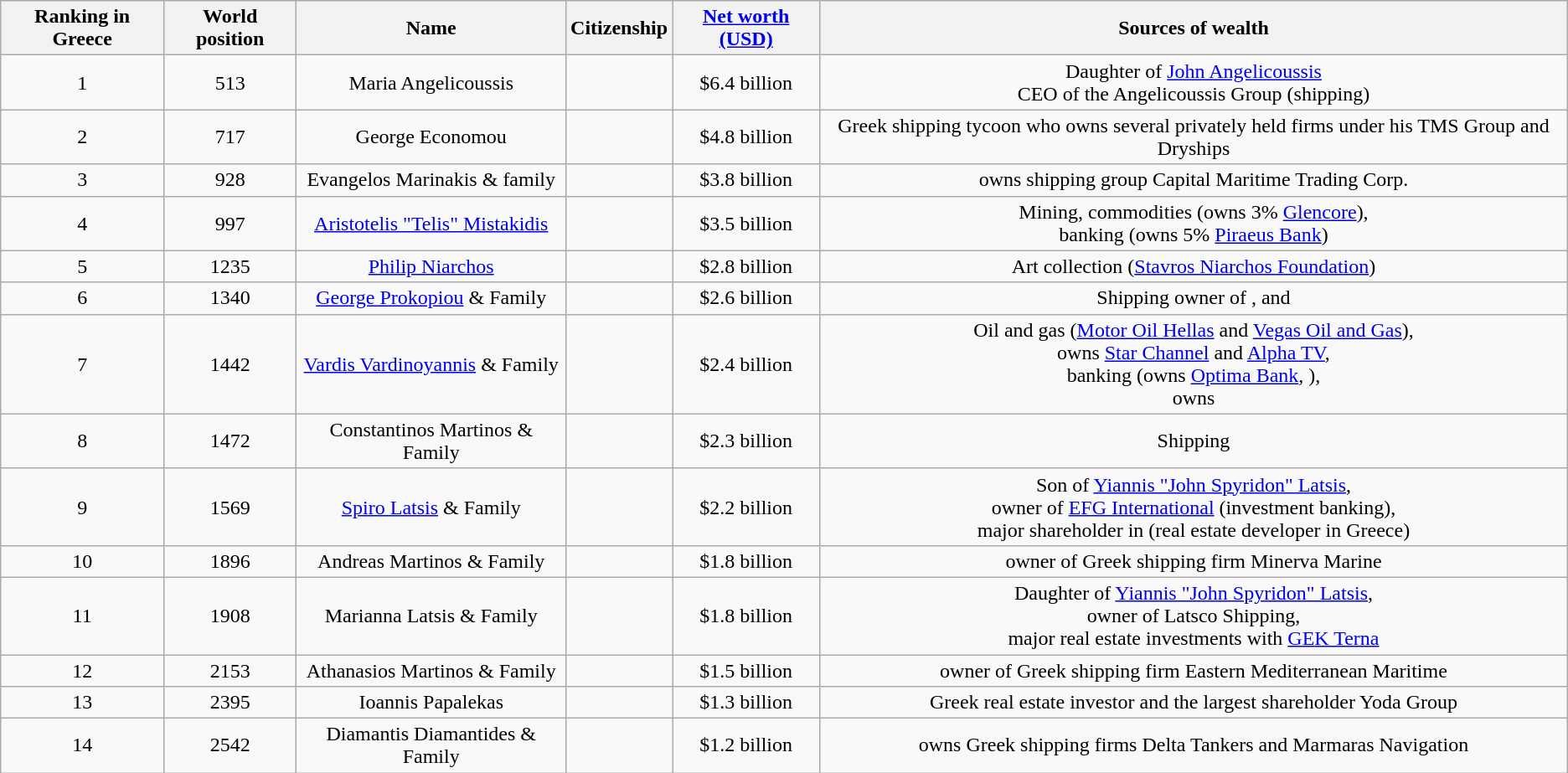<table class="wikitable sortable" style="width: auto; text-align: center;">
<tr>
<th>Ranking in Greece</th>
<th>World position</th>
<th>Name</th>
<th>Citizenship</th>
<th><a href='#'>Net worth (USD)</a></th>
<th>Sources of wealth</th>
</tr>
<tr>
<td>1</td>
<td>513</td>
<td>Maria Angelicoussis</td>
<td></td>
<td>$6.4 billion</td>
<td>Daughter of <a href='#'>John Angelicoussis</a> <br> CEO of the Angelicoussis Group (shipping)</td>
</tr>
<tr>
<td>2</td>
<td>717</td>
<td>George Economou</td>
<td></td>
<td>$4.8 billion</td>
<td>Greek shipping tycoon who owns several privately held firms under his TMS Group and Dryships</td>
</tr>
<tr>
<td>3</td>
<td>928</td>
<td>Evangelos Marinakis & family</td>
<td></td>
<td>$3.8 billion</td>
<td>owns shipping group Capital Maritime Trading Corp.</td>
</tr>
<tr>
<td>4</td>
<td>997</td>
<td><a href='#'>Aristotelis "Telis" Mistakidis</a></td>
<td></td>
<td>$3.5 billion</td>
<td>Mining, commodities (owns 3% <a href='#'>Glencore</a>), <br> banking (owns 5% <a href='#'>Piraeus Bank</a>)</td>
</tr>
<tr>
<td>5</td>
<td>1235</td>
<td><a href='#'>Philip Niarchos</a></td>
<td> <br> </td>
<td>$2.8 billion</td>
<td>Art collection (<a href='#'>Stavros Niarchos Foundation</a>)</td>
</tr>
<tr>
<td>6</td>
<td>1340</td>
<td><a href='#'>George Prokopiou</a> & Family</td>
<td></td>
<td>$2.6 billion</td>
<td>Shipping owner of ,  and </td>
</tr>
<tr>
<td>7</td>
<td>1442</td>
<td><a href='#'>Vardis Vardinoyannis</a> & Family</td>
<td></td>
<td>$2.4 billion</td>
<td>Oil and gas (<a href='#'>Motor Oil Hellas</a> and <a href='#'>Vegas Oil and Gas</a>), <br> owns <a href='#'>Star Channel</a> and <a href='#'>Alpha TV</a>,<br> banking (owns <a href='#'>Optima Bank</a>, ), <br> owns </td>
</tr>
<tr>
<td>8</td>
<td>1472</td>
<td>Constantinos Martinos & Family</td>
<td></td>
<td>$2.3 billion</td>
<td>Shipping</td>
</tr>
<tr>
<td>9</td>
<td>1569</td>
<td><a href='#'>Spiro Latsis</a> & Family</td>
<td></td>
<td>$2.2 billion</td>
<td>Son of <a href='#'> Yiannis "John Spyridon" Latsis</a>, <br> owner of <a href='#'>EFG International</a> (investment banking), <br> major shareholder in  (real estate developer in Greece)</td>
</tr>
<tr>
<td>10</td>
<td>1896</td>
<td>Andreas Martinos & Family</td>
<td></td>
<td>$1.8 billion</td>
<td>owner of Greek shipping firm Minerva Marine</td>
</tr>
<tr>
<td>11</td>
<td>1908</td>
<td>Marianna Latsis & Family</td>
<td></td>
<td>$1.8 billion</td>
<td>Daughter of <a href='#'> Yiannis "John Spyridon" Latsis</a>, <br> owner of Latsco Shipping, <br> major real estate investments with <a href='#'>GEK Terna</a></td>
</tr>
<tr>
<td>12</td>
<td>2153</td>
<td>Athanasios Martinos & Family</td>
<td></td>
<td>$1.5 billion</td>
<td>owner of Greek shipping firm Eastern Mediterranean Maritime</td>
</tr>
<tr>
<td>13</td>
<td>2395</td>
<td>Ioannis Papalekas</td>
<td></td>
<td>$1.3 billion</td>
<td>Greek real estate investor and the largest shareholder Yoda Group</td>
</tr>
<tr>
<td>14</td>
<td>2542</td>
<td>Diamantis Diamantides & Family</td>
<td></td>
<td>$1.2 billion</td>
<td>owns Greek shipping firms Delta Tankers and Marmaras Navigation</td>
</tr>
</table>
